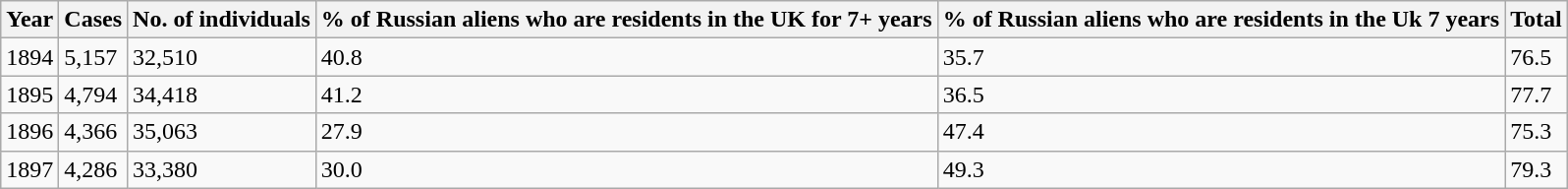<table class="wikitable">
<tr>
<th>Year</th>
<th>Cases</th>
<th>No. of individuals</th>
<th>% of Russian aliens who are residents in the UK for 7+ years</th>
<th>% of Russian aliens who are residents in the Uk 7 years</th>
<th>Total</th>
</tr>
<tr>
<td>1894</td>
<td>5,157</td>
<td>32,510</td>
<td>40.8</td>
<td>35.7</td>
<td>76.5</td>
</tr>
<tr>
<td>1895</td>
<td>4,794</td>
<td>34,418</td>
<td>41.2</td>
<td>36.5</td>
<td>77.7</td>
</tr>
<tr>
<td>1896</td>
<td>4,366</td>
<td>35,063</td>
<td>27.9</td>
<td>47.4</td>
<td>75.3</td>
</tr>
<tr>
<td>1897</td>
<td>4,286</td>
<td>33,380</td>
<td>30.0</td>
<td>49.3</td>
<td>79.3</td>
</tr>
</table>
